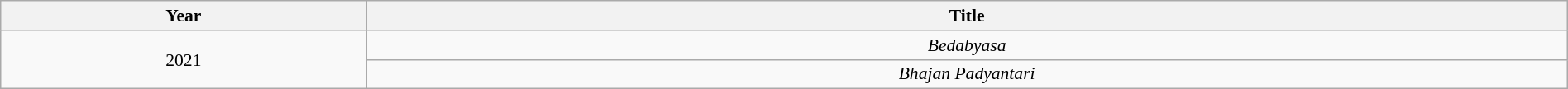<table class="wikitable sortable" style="border-collapse:collapse; font-size: 90%; text-align:center" width="100%">
<tr>
<th>Year</th>
<th>Title</th>
</tr>
<tr>
<td rowspan="2">2021</td>
<td><em>Bedabyasa</em></td>
</tr>
<tr>
<td><em>Bhajan Padyantari</em></td>
</tr>
</table>
